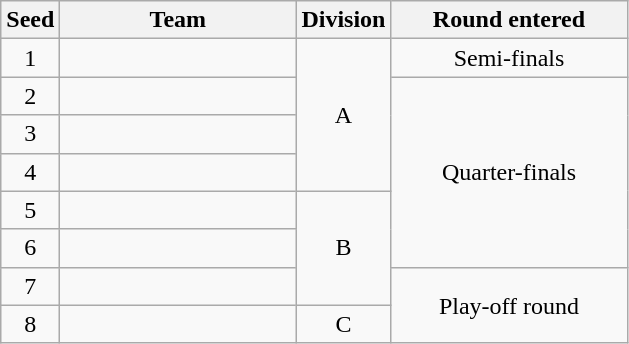<table class="wikitable" style="text-align: center; font-size: 100%;">
<tr>
<th>Seed</th>
<th width=150>Team</th>
<th>Division</th>
<th width=150>Round entered</th>
</tr>
<tr>
<td>1</td>
<td align=left></td>
<td rowspan=4>A</td>
<td>Semi-finals</td>
</tr>
<tr>
<td>2</td>
<td align=left></td>
<td rowspan=5>Quarter-finals</td>
</tr>
<tr>
<td>3</td>
<td align=left></td>
</tr>
<tr>
<td>4</td>
<td align=left></td>
</tr>
<tr>
<td>5</td>
<td align=left></td>
<td rowspan=3>B</td>
</tr>
<tr>
<td>6</td>
<td align=left></td>
</tr>
<tr>
<td>7</td>
<td align=left></td>
<td rowspan=2>Play-off round</td>
</tr>
<tr>
<td>8</td>
<td align=left></td>
<td>C</td>
</tr>
</table>
